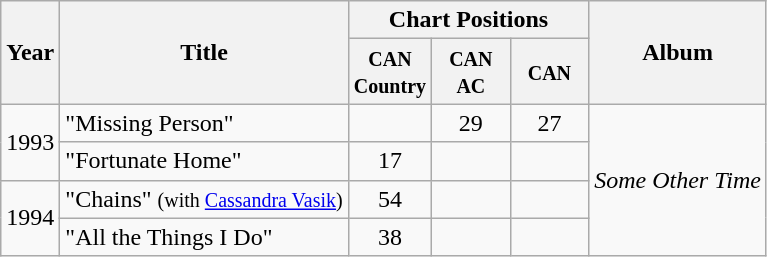<table class="wikitable">
<tr>
<th rowspan="2">Year</th>
<th rowspan="2">Title</th>
<th colspan="3">Chart Positions</th>
<th rowspan="2">Album</th>
</tr>
<tr>
<th width="45"><small>CAN Country</small></th>
<th width="45"><small>CAN AC</small></th>
<th width="45"><small>CAN</small></th>
</tr>
<tr>
<td rowspan="2">1993</td>
<td>"Missing Person"</td>
<td></td>
<td align="center">29</td>
<td align="center">27</td>
<td rowspan="4"><em>Some Other Time</em></td>
</tr>
<tr>
<td>"Fortunate Home"</td>
<td align="center">17</td>
<td></td>
<td></td>
</tr>
<tr>
<td rowspan="2">1994</td>
<td>"Chains" <small>(with <a href='#'>Cassandra Vasik</a>)</small></td>
<td align="center">54</td>
<td></td>
<td></td>
</tr>
<tr>
<td>"All the Things I Do"</td>
<td align="center">38</td>
<td></td>
<td></td>
</tr>
</table>
